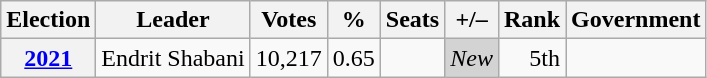<table class=wikitable style=text-align:right>
<tr>
<th>Election</th>
<th>Leader</th>
<th>Votes</th>
<th>%</th>
<th>Seats</th>
<th>+/–</th>
<th>Rank</th>
<th>Government</th>
</tr>
<tr>
<th><a href='#'>2021</a></th>
<td rowspan=3 align=left>Endrit Shabani</td>
<td>10,217</td>
<td>0.65</td>
<td></td>
<td bgcolor="lightgrey"><em>New</em></td>
<td>5th</td>
<td></td>
</tr>
</table>
